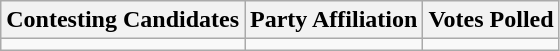<table class="wikitable sortable">
<tr>
<th>Contesting Candidates</th>
<th>Party Affiliation</th>
<th>Votes Polled</th>
</tr>
<tr>
<td></td>
<td></td>
<td></td>
</tr>
</table>
